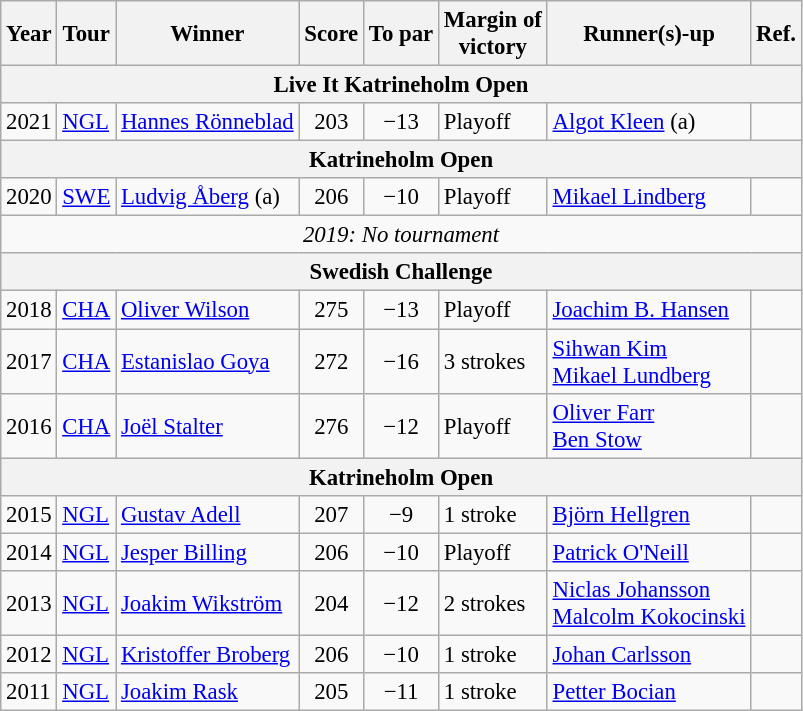<table class=wikitable style=font-size:95%>
<tr>
<th>Year</th>
<th>Tour</th>
<th>Winner</th>
<th>Score</th>
<th>To par</th>
<th>Margin of<br>victory</th>
<th>Runner(s)-up</th>
<th>Ref.</th>
</tr>
<tr>
<th colspan="8">Live It Katrineholm Open</th>
</tr>
<tr>
<td>2021</td>
<td><a href='#'>NGL</a></td>
<td> <a href='#'>Hannes Rönneblad</a></td>
<td align=center>203</td>
<td align=center>−13</td>
<td>Playoff</td>
<td> <a href='#'>Algot Kleen</a> (a)</td>
<td></td>
</tr>
<tr>
<th colspan="8">Katrineholm Open</th>
</tr>
<tr>
<td>2020</td>
<td><a href='#'>SWE</a></td>
<td> <a href='#'>Ludvig Åberg</a> (a)</td>
<td align=center>206</td>
<td align=center>−10</td>
<td>Playoff</td>
<td> <a href='#'>Mikael Lindberg</a></td>
<td></td>
</tr>
<tr>
<td colspan=8 align=center><em>2019: No tournament</em></td>
</tr>
<tr>
<th colspan="8">Swedish Challenge</th>
</tr>
<tr>
<td>2018</td>
<td><a href='#'>CHA</a></td>
<td> <a href='#'>Oliver Wilson</a></td>
<td align=center>275</td>
<td align=center>−13</td>
<td>Playoff</td>
<td> <a href='#'>Joachim B. Hansen</a></td>
<td></td>
</tr>
<tr>
<td>2017</td>
<td><a href='#'>CHA</a></td>
<td> <a href='#'>Estanislao Goya</a></td>
<td align=center>272</td>
<td align=center>−16</td>
<td>3 strokes</td>
<td> <a href='#'>Sihwan Kim</a><br> <a href='#'>Mikael Lundberg</a></td>
<td></td>
</tr>
<tr>
<td>2016</td>
<td><a href='#'>CHA</a></td>
<td> <a href='#'>Joël Stalter</a></td>
<td align=center>276</td>
<td align=center>−12</td>
<td>Playoff</td>
<td> <a href='#'>Oliver Farr</a><br> <a href='#'>Ben Stow</a></td>
<td></td>
</tr>
<tr>
<th colspan="8">Katrineholm Open</th>
</tr>
<tr>
<td>2015</td>
<td><a href='#'>NGL</a></td>
<td> <a href='#'>Gustav Adell</a></td>
<td align=center>207</td>
<td align=center>−9</td>
<td>1 stroke</td>
<td> <a href='#'>Björn Hellgren</a></td>
<td></td>
</tr>
<tr>
<td>2014</td>
<td><a href='#'>NGL</a></td>
<td> <a href='#'>Jesper Billing</a></td>
<td align=center>206</td>
<td align=center>−10</td>
<td>Playoff</td>
<td> <a href='#'>Patrick O'Neill</a></td>
<td></td>
</tr>
<tr>
<td>2013</td>
<td><a href='#'>NGL</a></td>
<td> <a href='#'>Joakim Wikström</a></td>
<td align=center>204</td>
<td align=center>−12</td>
<td>2 strokes</td>
<td> <a href='#'>Niclas Johansson</a><br> <a href='#'>Malcolm Kokocinski</a></td>
<td></td>
</tr>
<tr>
<td>2012</td>
<td><a href='#'>NGL</a></td>
<td> <a href='#'>Kristoffer Broberg</a></td>
<td align=center>206</td>
<td align=center>−10</td>
<td>1 stroke</td>
<td> <a href='#'>Johan Carlsson</a></td>
<td></td>
</tr>
<tr>
<td>2011</td>
<td><a href='#'>NGL</a></td>
<td> <a href='#'>Joakim Rask</a></td>
<td align=center>205</td>
<td align=center>−11</td>
<td>1 stroke</td>
<td> <a href='#'>Petter Bocian</a></td>
<td></td>
</tr>
</table>
